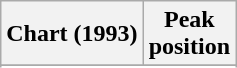<table class="wikitable sortable plainrowheaders">
<tr>
<th>Chart (1993)</th>
<th>Peak<br>position</th>
</tr>
<tr>
</tr>
<tr>
</tr>
<tr>
</tr>
<tr>
</tr>
<tr>
</tr>
<tr>
</tr>
<tr>
</tr>
<tr>
</tr>
<tr>
</tr>
<tr>
</tr>
</table>
